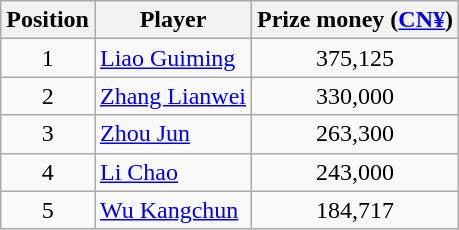<table class=wikitable>
<tr>
<th>Position</th>
<th>Player</th>
<th>Prize money (<a href='#'>CN¥</a>)</th>
</tr>
<tr>
<td align=center>1</td>
<td> <a href='#'>Liao Guiming</a></td>
<td align=center>375,125</td>
</tr>
<tr>
<td align=center>2</td>
<td> <a href='#'>Zhang Lianwei</a></td>
<td align=center>330,000</td>
</tr>
<tr>
<td align=center>3</td>
<td> <a href='#'>Zhou Jun</a></td>
<td align=center>263,300</td>
</tr>
<tr>
<td align=center>4</td>
<td> <a href='#'>Li Chao</a></td>
<td align=center>243,000</td>
</tr>
<tr>
<td align=center>5</td>
<td> <a href='#'>Wu Kangchun</a></td>
<td align=center>184,717</td>
</tr>
</table>
